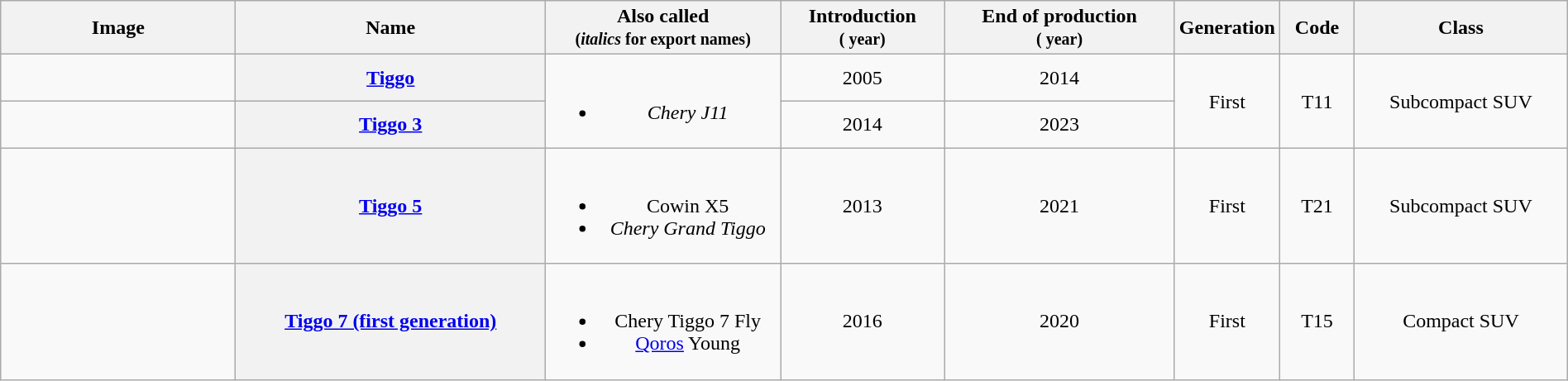<table class="wikitable sortable" style="text-align: center; width: 100%">
<tr>
<th class="unsortable" width="15%">Image</th>
<th>Name</th>
<th class="unsortable" width="15%">Also called<br><small>(<em>italics</em> for export names)</small></th>
<th>Introduction<br><small>( year)</small></th>
<th>End of production<br><small>( year)</small></th>
<th class="unsortable" width="5%">Generation</th>
<th class="unsortable">Code</th>
<th class="unsortable">Class</th>
</tr>
<tr>
<td><br></td>
<th><a href='#'>Tiggo</a></th>
<td rowspan="2"><br><ul><li><em>Chery J11</em></li></ul></td>
<td>2005</td>
<td>2014</td>
<td rowspan="2">First</td>
<td rowspan="2">T11</td>
<td rowspan="2">Subcompact SUV</td>
</tr>
<tr>
<td></td>
<th><a href='#'>Tiggo 3</a></th>
<td>2014</td>
<td>2023</td>
</tr>
<tr>
<td></td>
<th><a href='#'>Tiggo 5</a></th>
<td><br><ul><li>Cowin X5</li><li><em>Chery Grand Tiggo</em></li></ul></td>
<td>2013</td>
<td>2021</td>
<td>First</td>
<td>T21</td>
<td>Subcompact SUV</td>
</tr>
<tr>
<td></td>
<th><a href='#'>Tiggo 7 (first generation)</a></th>
<td><br><ul><li>Chery Tiggo 7 Fly</li><li><a href='#'>Qoros</a> Young</li></ul></td>
<td>2016</td>
<td>2020</td>
<td>First</td>
<td>T15</td>
<td>Compact SUV</td>
</tr>
</table>
